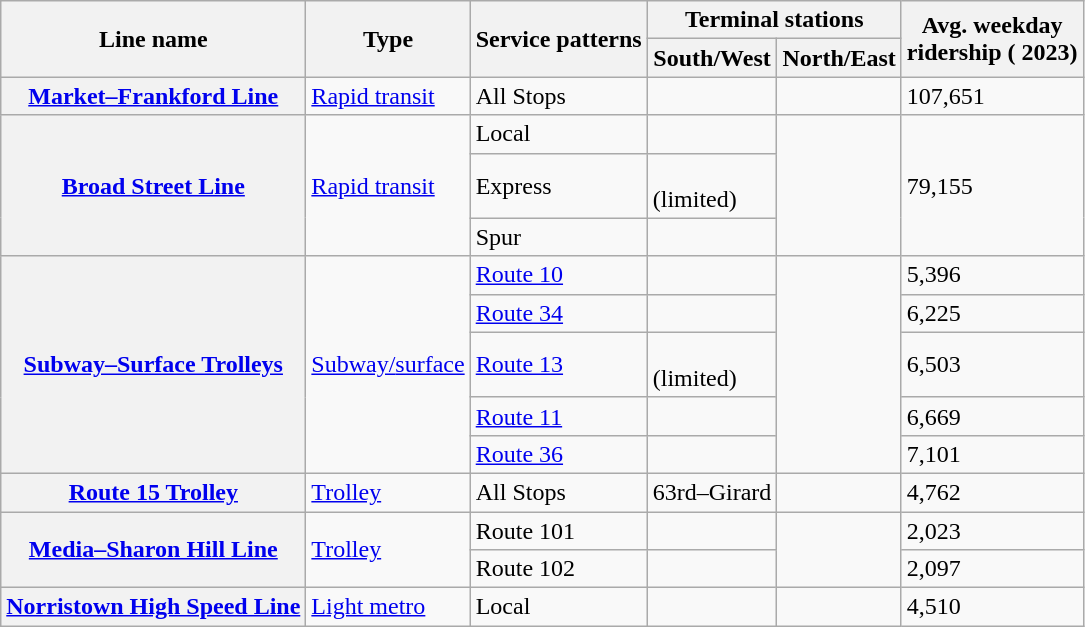<table class="wikitable plainrowheaders">
<tr>
<th scope=col rowspan=2>Line name</th>
<th scope=col rowspan=2>Type</th>
<th scope=col rowspan=2>Service patterns</th>
<th scope=col colspan=2>Terminal stations</th>
<th scope=col rowspan=2>Avg. weekday<br>ridership ( 2023)</th>
</tr>
<tr>
<th scope=col>South/West</th>
<th scope=col>North/East</th>
</tr>
<tr>
<th scope="row"> <a href='#'>Market–Frankford Line</a></th>
<td><a href='#'>Rapid transit</a></td>
<td> All Stops</td>
<td></td>
<td></td>
<td>107,651</td>
</tr>
<tr>
<th rowspan="3" scope="row"> <a href='#'>Broad Street Line</a></th>
<td rowspan="3"><a href='#'>Rapid transit</a></td>
<td> Local</td>
<td></td>
<td rowspan="3"></td>
<td rowspan="3">79,155</td>
</tr>
<tr>
<td> Express</td>
<td><br> (limited)</td>
</tr>
<tr>
<td> Spur</td>
<td></td>
</tr>
<tr>
<th rowspan="5" scope="row"> <a href='#'>Subway–Surface Trolleys</a></th>
<td rowspan="5"><a href='#'>Subway/<wbr>surface</a></td>
<td> <a href='#'>Route 10</a></td>
<td></td>
<td rowspan="5"></td>
<td>5,396</td>
</tr>
<tr>
<td> <a href='#'>Route 34</a></td>
<td></td>
<td>6,225</td>
</tr>
<tr>
<td> <a href='#'>Route 13</a></td>
<td><br> (limited)</td>
<td>6,503</td>
</tr>
<tr>
<td> <a href='#'>Route 11</a></td>
<td></td>
<td>6,669</td>
</tr>
<tr>
<td> <a href='#'>Route 36</a></td>
<td></td>
<td>7,101</td>
</tr>
<tr>
<th scope="row"> <a href='#'>Route 15 Trolley</a></th>
<td><a href='#'>Trolley</a></td>
<td> All Stops</td>
<td>63rd–Girard</td>
<td></td>
<td>4,762</td>
</tr>
<tr>
<th rowspan="2" scope="row"> <a href='#'>Media–Sharon Hill Line</a></th>
<td rowspan="2"><a href='#'>Trolley</a></td>
<td> Route 101</td>
<td></td>
<td rowspan="2"></td>
<td>2,023</td>
</tr>
<tr>
<td> Route 102</td>
<td></td>
<td>2,097</td>
</tr>
<tr>
<th scope="row"> <a href='#'>Norristown High Speed Line</a></th>
<td><a href='#'>Light metro</a></td>
<td> Local</td>
<td></td>
<td></td>
<td>4,510</td>
</tr>
</table>
